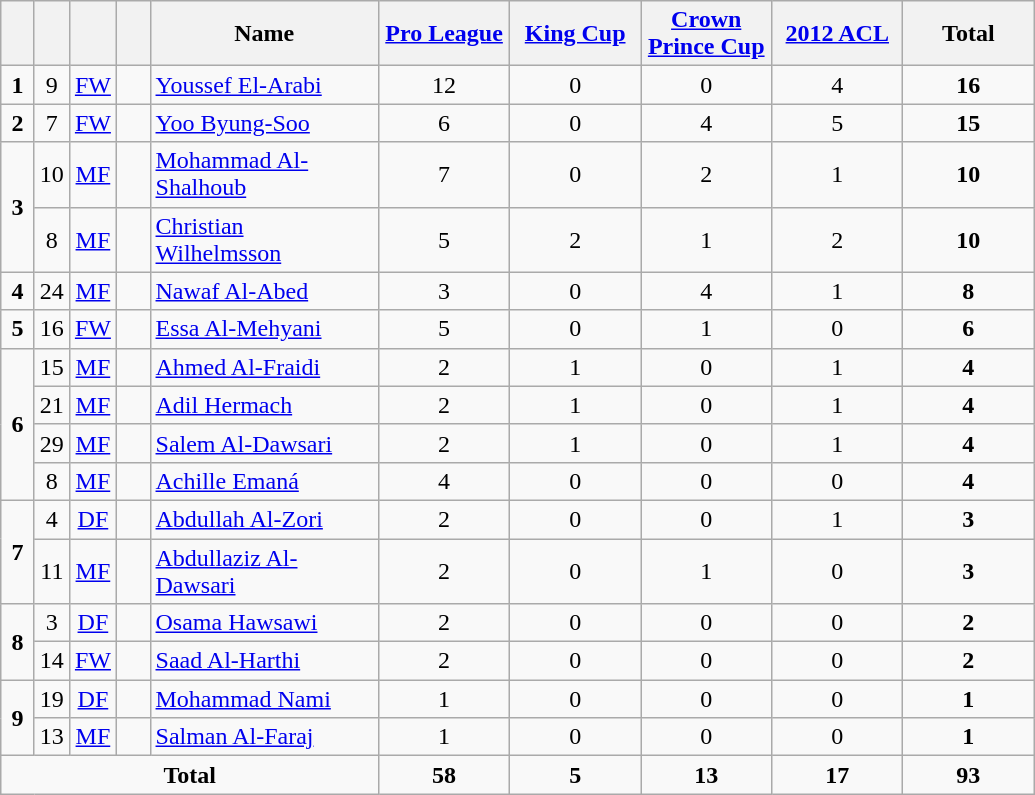<table class="wikitable" style="text-align:center">
<tr>
<th width=15></th>
<th width=15></th>
<th width=15></th>
<th width=15></th>
<th width=145>Name</th>
<th width=80><strong><a href='#'>Pro League</a></strong></th>
<th width=80><strong><a href='#'>King Cup</a></strong></th>
<th width=80><strong><a href='#'>Crown Prince Cup</a></strong></th>
<th width=80><strong><a href='#'>2012 ACL</a></strong></th>
<th width=80><strong>Total</strong></th>
</tr>
<tr>
<td><strong>1</strong></td>
<td>9</td>
<td><a href='#'>FW</a></td>
<td></td>
<td align=left><a href='#'>Youssef El-Arabi</a></td>
<td>12</td>
<td>0</td>
<td>0</td>
<td>4</td>
<td><strong>16</strong></td>
</tr>
<tr>
<td><strong>2</strong></td>
<td>7</td>
<td><a href='#'>FW</a></td>
<td></td>
<td align=left><a href='#'>Yoo Byung-Soo</a></td>
<td>6</td>
<td>0</td>
<td>4</td>
<td>5</td>
<td><strong>15</strong></td>
</tr>
<tr>
<td rowspan=2><strong>3</strong></td>
<td>10</td>
<td><a href='#'>MF</a></td>
<td></td>
<td align=left><a href='#'>Mohammad Al-Shalhoub</a></td>
<td>7</td>
<td>0</td>
<td>2</td>
<td>1</td>
<td><strong>10</strong></td>
</tr>
<tr>
<td>8</td>
<td><a href='#'>MF</a></td>
<td></td>
<td align=left><a href='#'>Christian Wilhelmsson</a></td>
<td>5</td>
<td>2</td>
<td>1</td>
<td>2</td>
<td><strong>10</strong></td>
</tr>
<tr>
<td><strong>4</strong></td>
<td>24</td>
<td><a href='#'>MF</a></td>
<td></td>
<td align=left><a href='#'>Nawaf Al-Abed</a></td>
<td>3</td>
<td>0</td>
<td>4</td>
<td>1</td>
<td><strong>8</strong></td>
</tr>
<tr>
<td><strong>5</strong></td>
<td>16</td>
<td><a href='#'>FW</a></td>
<td></td>
<td align=left><a href='#'>Essa Al-Mehyani</a></td>
<td>5</td>
<td>0</td>
<td>1</td>
<td>0</td>
<td><strong>6</strong></td>
</tr>
<tr>
<td rowspan=4><strong>6</strong></td>
<td>15</td>
<td><a href='#'>MF</a></td>
<td></td>
<td align=left><a href='#'>Ahmed Al-Fraidi</a></td>
<td>2</td>
<td>1</td>
<td>0</td>
<td>1</td>
<td><strong>4</strong></td>
</tr>
<tr>
<td>21</td>
<td><a href='#'>MF</a></td>
<td></td>
<td align=left><a href='#'>Adil Hermach</a></td>
<td>2</td>
<td>1</td>
<td>0</td>
<td>1</td>
<td><strong>4</strong></td>
</tr>
<tr>
<td>29</td>
<td><a href='#'>MF</a></td>
<td></td>
<td align=left><a href='#'>Salem Al-Dawsari</a></td>
<td>2</td>
<td>1</td>
<td>0</td>
<td>1</td>
<td><strong>4</strong></td>
</tr>
<tr>
<td>8</td>
<td><a href='#'>MF</a></td>
<td></td>
<td align=left><a href='#'>Achille Emaná</a></td>
<td>4</td>
<td>0</td>
<td>0</td>
<td>0</td>
<td><strong>4</strong></td>
</tr>
<tr>
<td rowspan=2><strong>7</strong></td>
<td>4</td>
<td><a href='#'>DF</a></td>
<td></td>
<td align=left><a href='#'>Abdullah Al-Zori</a></td>
<td>2</td>
<td>0</td>
<td>0</td>
<td>1</td>
<td><strong>3</strong></td>
</tr>
<tr>
<td>11</td>
<td><a href='#'>MF</a></td>
<td></td>
<td align=left><a href='#'>Abdullaziz Al-Dawsari</a></td>
<td>2</td>
<td>0</td>
<td>1</td>
<td>0</td>
<td><strong>3</strong></td>
</tr>
<tr>
<td rowspan=2><strong>8</strong></td>
<td>3</td>
<td><a href='#'>DF</a></td>
<td></td>
<td align=left><a href='#'>Osama Hawsawi</a></td>
<td>2</td>
<td>0</td>
<td>0</td>
<td>0</td>
<td><strong>2</strong></td>
</tr>
<tr>
<td>14</td>
<td><a href='#'>FW</a></td>
<td></td>
<td align=left><a href='#'>Saad Al-Harthi</a></td>
<td>2</td>
<td>0</td>
<td>0</td>
<td>0</td>
<td><strong>2</strong></td>
</tr>
<tr>
<td rowspan=2><strong>9</strong></td>
<td>19</td>
<td><a href='#'>DF</a></td>
<td></td>
<td align=left><a href='#'>Mohammad Nami</a></td>
<td>1</td>
<td>0</td>
<td>0</td>
<td>0</td>
<td><strong>1</strong></td>
</tr>
<tr>
<td>13</td>
<td><a href='#'>MF</a></td>
<td></td>
<td align=left><a href='#'>Salman Al-Faraj</a></td>
<td>1</td>
<td>0</td>
<td>0</td>
<td>0</td>
<td><strong>1</strong></td>
</tr>
<tr>
<td colspan=5><strong>Total</strong></td>
<td><strong>58</strong></td>
<td><strong>5</strong></td>
<td><strong>13</strong></td>
<td><strong>17</strong></td>
<td><strong>93</strong></td>
</tr>
</table>
